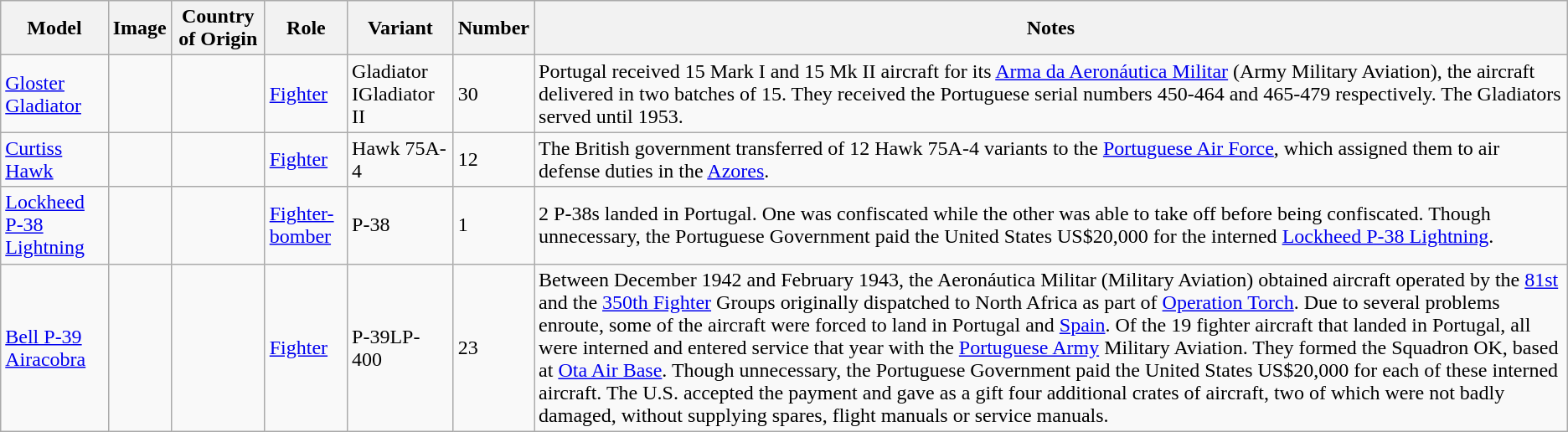<table class="wikitable sortable">
<tr>
<th>Model</th>
<th>Image</th>
<th>Country of Origin</th>
<th>Role</th>
<th>Variant</th>
<th>Number</th>
<th>Notes</th>
</tr>
<tr>
<td><a href='#'>Gloster Gladiator</a></td>
<td></td>
<td></td>
<td><a href='#'>Fighter</a></td>
<td>Gladiator IGladiator II</td>
<td>30</td>
<td>Portugal received 15 Mark I and 15 Mk II aircraft for its <a href='#'>Arma da Aeronáutica Militar</a> (Army Military Aviation), the aircraft delivered in two batches of 15. They received the Portuguese serial numbers 450-464 and 465-479 respectively. The Gladiators served until 1953.</td>
</tr>
<tr>
<td><a href='#'>Curtiss Hawk</a></td>
<td></td>
<td></td>
<td><a href='#'>Fighter</a></td>
<td>Hawk 75A-4</td>
<td>12</td>
<td>The British government transferred of 12 Hawk 75A-4 variants to the <a href='#'>Portuguese Air Force</a>, which assigned them to air defense duties in the <a href='#'>Azores</a>.</td>
</tr>
<tr>
<td><a href='#'>Lockheed P-38 Lightning</a></td>
<td></td>
<td></td>
<td><a href='#'>Fighter-bomber</a></td>
<td>P-38</td>
<td>1</td>
<td>2 P-38s landed in Portugal. One was confiscated while the other was able to take off before being confiscated. Though unnecessary, the Portuguese Government paid the United States US$20,000 for the interned <a href='#'>Lockheed P-38 Lightning</a>.</td>
</tr>
<tr>
<td><a href='#'>Bell P-39 Airacobra</a></td>
<td></td>
<td></td>
<td><a href='#'>Fighter</a></td>
<td>P-39LP-400</td>
<td>23</td>
<td>Between December 1942 and February 1943, the Aeronáutica Militar (Military Aviation) obtained aircraft operated by the <a href='#'>81st</a> and the <a href='#'>350th Fighter</a> Groups originally dispatched to North Africa as part of <a href='#'>Operation Torch</a>. Due to several problems enroute, some of the aircraft were forced to land in Portugal and <a href='#'>Spain</a>. Of the 19 fighter aircraft that landed in Portugal, all were interned and entered service that year with the <a href='#'>Portuguese Army</a> Military Aviation. They formed the Squadron OK, based at <a href='#'>Ota Air Base</a>. Though unnecessary, the Portuguese Government paid the United States US$20,000 for each of these interned aircraft. The U.S. accepted the payment and gave as a gift four additional crates of aircraft, two of which were not badly damaged, without supplying spares, flight manuals or service manuals.</td>
</tr>
</table>
